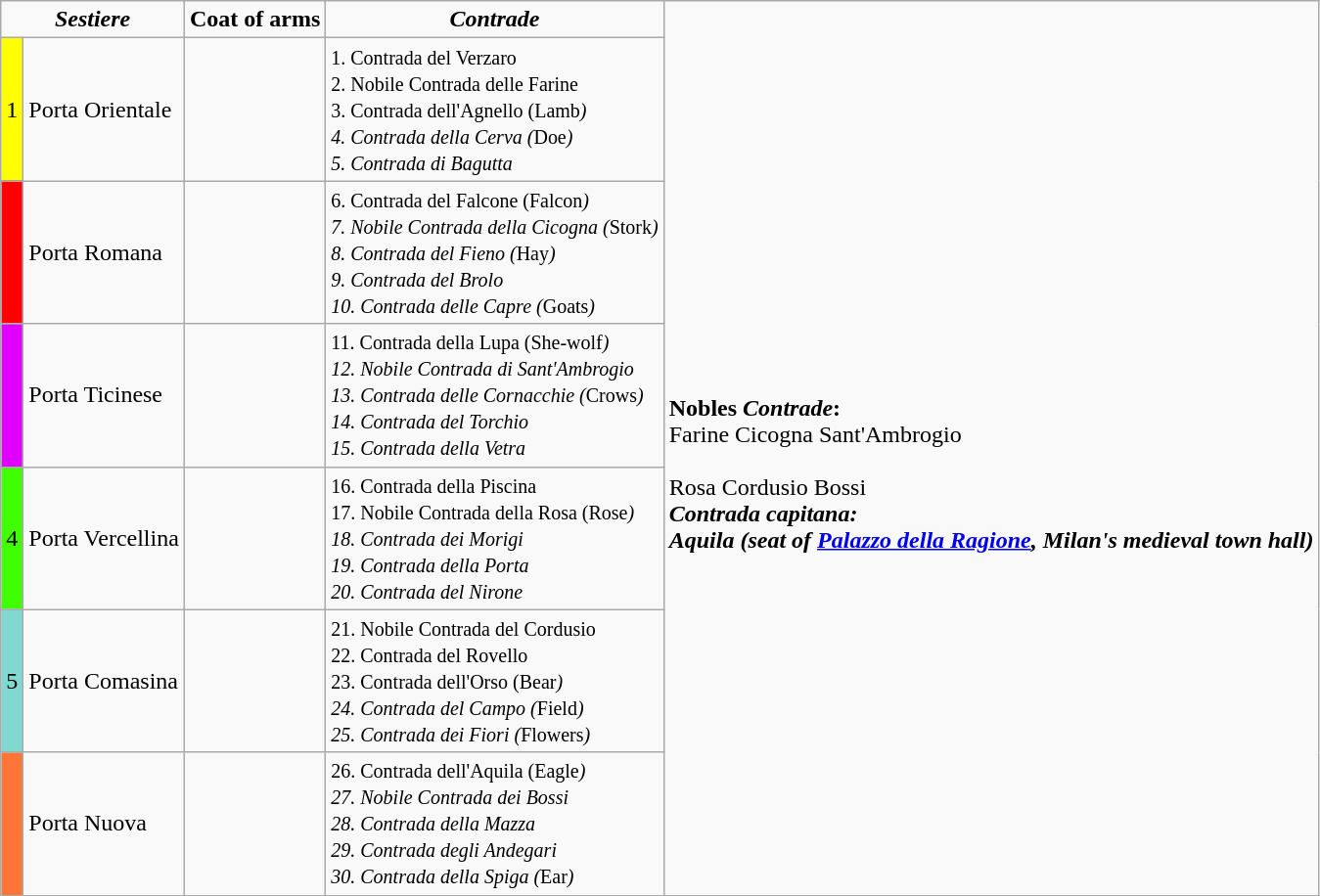<table class="wikitable sortable">
<tr>
<td colspan=2 align=center><strong><em>Sestiere</em></strong></td>
<td><strong>Coat of arms</strong></td>
<td align=center><strong><em>Contrade</em></strong></td>
<td rowspan="15"><br><br><strong>Nobles <em>Contrade</em>:</strong><br> Farine   Cicogna   Sant'Ambrogio<br><br> Rosa   Cordusio   Bossi<br><strong><em>Contrada capitana<em>:<strong> <br> Aquila (seat of <a href='#'>Palazzo della Ragione</a>, Milan's medieval town hall)</td>
</tr>
<tr>
<td bgcolor=yellow></strong>1<strong></td>
<td>Porta Orientale</td>
<td align=center></td>
<td><small>1. Contrada del Verzaro<br>2. Nobile Contrada delle Farine<br>3. Contrada dell'Agnello (</em>Lamb<em>)<br>4. Contrada della Cerva (</em>Doe<em>)<br>5. Contrada di Bagutta</small></td>
</tr>
<tr>
<td bgcolor=red></strong><strong></td>
<td>Porta Romana</td>
<td align=center></td>
<td><small>6. Contrada del Falcone (</em>Falcon<em>)<br>7. Nobile Contrada della Cicogna (</em>Stork<em>)<br>8. Contrada del Fieno (</em>Hay<em>)<br>9. Contrada del Brolo<br>10. Contrada delle Capre (</em>Goats<em>)</small></td>
</tr>
<tr>
<td bgcolor=#DF00FF></strong><strong></td>
<td>Porta Ticinese</td>
<td align=center></td>
<td><small>11. Contrada della Lupa (</em>She-wolf<em>)<br>12. Nobile Contrada di Sant'Ambrogio<br>13. Contrada delle Cornacchie (</em>Crows<em>)<br>14. Contrada del Torchio<br>15. Contrada della Vetra</small></td>
</tr>
<tr>
<td bgcolor=#3FFF00></strong>4<strong></td>
<td>Porta Vercellina</td>
<td align=center></td>
<td><small>16. Contrada della Piscina<br>17. Nobile Contrada della Rosa (</em>Rose<em>)<br>18. Contrada dei Morigi<br>19. Contrada della Porta<br>20. Contrada del Nirone</small></td>
</tr>
<tr>
<td bgcolor=#81D8D0></strong>5<strong></td>
<td>Porta Comasina</td>
<td align=center></td>
<td><small>21. Nobile Contrada del Cordusio<br>22. Contrada del Rovello<br>23. Contrada dell'Orso (</em>Bear<em>)<br>24. Contrada del Campo (</em>Field<em>)<br>25. Contrada dei Fiori (</em>Flowers<em>)</small></td>
</tr>
<tr>
<td bgcolor=#FF7538></strong><strong></td>
<td>Porta Nuova</td>
<td align=center></td>
<td><small>26. Contrada dell'Aquila (</em>Eagle<em>)<br>27. Nobile Contrada dei Bossi<br>28. Contrada della Mazza<br>29. Contrada degli Andegari<br>30. Contrada della Spiga (</em>Ear<em>)</small></td>
</tr>
<tr>
</tr>
</table>
